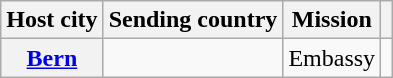<table class="wikitable plainrowheaders">
<tr>
<th scope="col">Host city</th>
<th scope="col">Sending country</th>
<th scope="col">Mission</th>
<th scope="col"></th>
</tr>
<tr>
<th rowspan="1"><a href='#'>Bern</a></th>
<td></td>
<td style="text-align:center;">Embassy</td>
<td style="text-align:center;"></td>
</tr>
</table>
